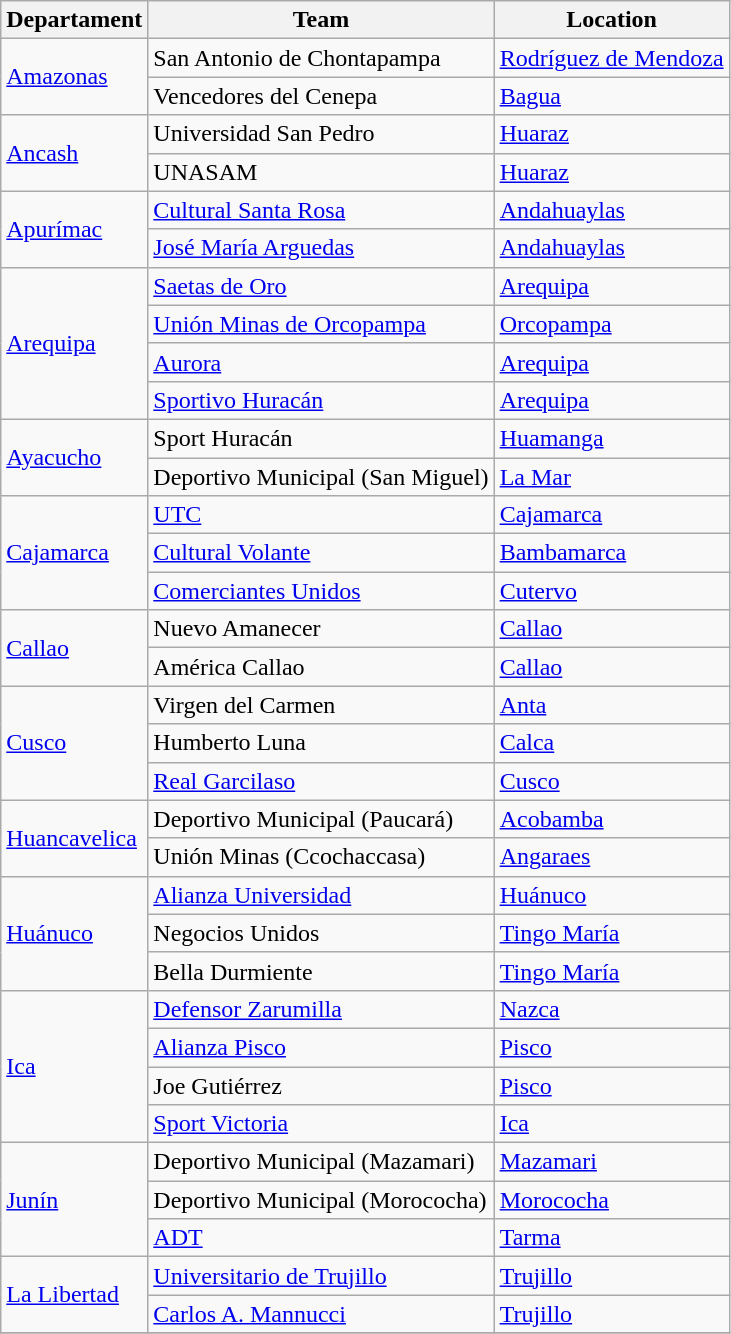<table class="wikitable">
<tr>
<th>Departament</th>
<th>Team</th>
<th>Location</th>
</tr>
<tr>
<td rowspan="2"><a href='#'>Amazonas</a></td>
<td>San Antonio de Chontapampa</td>
<td><a href='#'>Rodríguez de Mendoza</a></td>
</tr>
<tr>
<td>Vencedores del Cenepa</td>
<td><a href='#'>Bagua</a></td>
</tr>
<tr>
<td rowspan="2"><a href='#'>Ancash</a></td>
<td>Universidad San Pedro</td>
<td><a href='#'>Huaraz</a></td>
</tr>
<tr>
<td>UNASAM</td>
<td><a href='#'>Huaraz</a></td>
</tr>
<tr>
<td rowspan="2"><a href='#'>Apurímac</a></td>
<td><a href='#'>Cultural Santa Rosa</a></td>
<td><a href='#'>Andahuaylas</a></td>
</tr>
<tr>
<td><a href='#'>José María Arguedas</a></td>
<td><a href='#'>Andahuaylas</a></td>
</tr>
<tr>
<td rowspan="4"><a href='#'>Arequipa</a></td>
<td><a href='#'>Saetas de Oro</a></td>
<td><a href='#'>Arequipa</a></td>
</tr>
<tr>
<td><a href='#'>Unión Minas de Orcopampa</a></td>
<td><a href='#'>Orcopampa</a></td>
</tr>
<tr>
<td><a href='#'>Aurora</a></td>
<td><a href='#'>Arequipa</a></td>
</tr>
<tr>
<td><a href='#'>Sportivo Huracán</a></td>
<td><a href='#'>Arequipa</a></td>
</tr>
<tr>
<td rowspan="2"><a href='#'>Ayacucho</a></td>
<td>Sport Huracán</td>
<td><a href='#'>Huamanga</a></td>
</tr>
<tr>
<td>Deportivo Municipal (San Miguel)</td>
<td><a href='#'>La Mar</a></td>
</tr>
<tr>
<td rowspan="3"><a href='#'>Cajamarca</a></td>
<td><a href='#'>UTC</a></td>
<td><a href='#'>Cajamarca</a></td>
</tr>
<tr>
<td><a href='#'>Cultural Volante</a></td>
<td><a href='#'>Bambamarca</a></td>
</tr>
<tr>
<td><a href='#'>Comerciantes Unidos</a></td>
<td><a href='#'>Cutervo</a></td>
</tr>
<tr>
<td rowspan="2"><a href='#'>Callao</a></td>
<td>Nuevo Amanecer</td>
<td><a href='#'>Callao</a></td>
</tr>
<tr>
<td>América Callao</td>
<td><a href='#'>Callao</a></td>
</tr>
<tr>
<td rowspan="3"><a href='#'>Cusco</a></td>
<td>Virgen del Carmen</td>
<td><a href='#'>Anta</a></td>
</tr>
<tr>
<td>Humberto Luna</td>
<td><a href='#'>Calca</a></td>
</tr>
<tr>
<td><a href='#'>Real Garcilaso</a></td>
<td><a href='#'>Cusco</a></td>
</tr>
<tr>
<td rowspan="2"><a href='#'>Huancavelica</a></td>
<td>Deportivo Municipal (Paucará)</td>
<td><a href='#'>Acobamba</a></td>
</tr>
<tr>
<td>Unión Minas (Ccochaccasa)</td>
<td><a href='#'>Angaraes</a></td>
</tr>
<tr>
<td rowspan="3"><a href='#'>Huánuco</a></td>
<td><a href='#'>Alianza Universidad</a></td>
<td><a href='#'>Huánuco</a></td>
</tr>
<tr>
<td>Negocios Unidos</td>
<td><a href='#'>Tingo María</a></td>
</tr>
<tr>
<td>Bella Durmiente</td>
<td><a href='#'>Tingo María</a></td>
</tr>
<tr>
<td rowspan="4"><a href='#'>Ica</a></td>
<td><a href='#'>Defensor Zarumilla</a></td>
<td><a href='#'>Nazca</a></td>
</tr>
<tr>
<td><a href='#'>Alianza Pisco</a></td>
<td><a href='#'>Pisco</a></td>
</tr>
<tr>
<td>Joe Gutiérrez</td>
<td><a href='#'>Pisco</a></td>
</tr>
<tr>
<td><a href='#'>Sport Victoria</a></td>
<td><a href='#'>Ica</a></td>
</tr>
<tr>
<td rowspan="3"><a href='#'>Junín</a></td>
<td>Deportivo Municipal (Mazamari)</td>
<td><a href='#'>Mazamari</a></td>
</tr>
<tr>
<td>Deportivo Municipal (Morococha)</td>
<td><a href='#'>Morococha</a></td>
</tr>
<tr>
<td><a href='#'>ADT</a></td>
<td><a href='#'>Tarma</a></td>
</tr>
<tr>
<td rowspan="2"><a href='#'>La Libertad</a></td>
<td><a href='#'>Universitario de Trujillo</a></td>
<td><a href='#'>Trujillo</a></td>
</tr>
<tr>
<td><a href='#'>Carlos A. Mannucci</a></td>
<td><a href='#'>Trujillo</a></td>
</tr>
<tr>
</tr>
</table>
